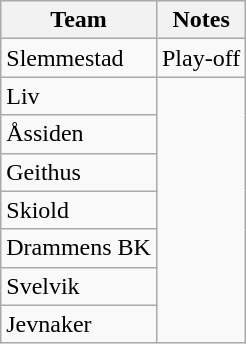<table class="wikitable">
<tr>
<th>Team</th>
<th>Notes</th>
</tr>
<tr>
<td>Slemmestad</td>
<td>Play-off</td>
</tr>
<tr>
<td>Liv</td>
</tr>
<tr>
<td>Åssiden</td>
</tr>
<tr>
<td>Geithus</td>
</tr>
<tr>
<td>Skiold</td>
</tr>
<tr>
<td>Drammens BK</td>
</tr>
<tr>
<td>Svelvik</td>
</tr>
<tr>
<td>Jevnaker</td>
</tr>
</table>
